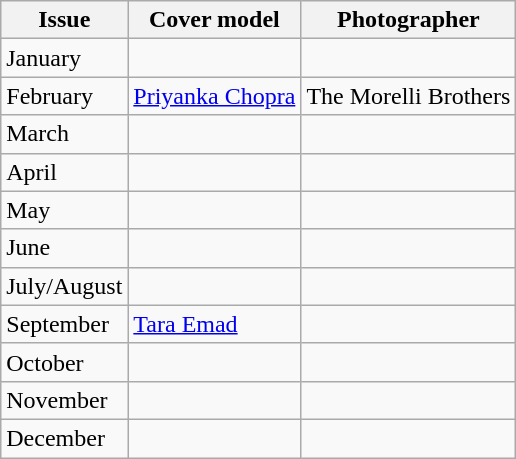<table class="sortable wikitable">
<tr>
<th>Issue</th>
<th>Cover model</th>
<th>Photographer</th>
</tr>
<tr>
<td>January</td>
<td></td>
<td></td>
</tr>
<tr>
<td>February</td>
<td><a href='#'>Priyanka Chopra</a></td>
<td>The Morelli Brothers</td>
</tr>
<tr>
<td>March</td>
<td></td>
<td></td>
</tr>
<tr>
<td>April</td>
<td></td>
<td></td>
</tr>
<tr>
<td>May</td>
<td></td>
<td></td>
</tr>
<tr>
<td>June</td>
<td></td>
<td></td>
</tr>
<tr>
<td>July/August</td>
<td></td>
<td></td>
</tr>
<tr>
<td>September</td>
<td><a href='#'>Tara Emad</a></td>
<td></td>
</tr>
<tr>
<td>October</td>
<td></td>
<td></td>
</tr>
<tr>
<td>November</td>
<td></td>
<td></td>
</tr>
<tr>
<td>December</td>
<td></td>
<td></td>
</tr>
</table>
